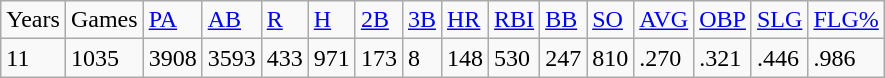<table class="wikitable">
<tr>
<td>Years</td>
<td>Games</td>
<td><a href='#'>PA</a></td>
<td><a href='#'>AB</a></td>
<td><a href='#'>R</a></td>
<td><a href='#'>H</a></td>
<td><a href='#'>2B</a></td>
<td><a href='#'>3B</a></td>
<td><a href='#'>HR</a></td>
<td><a href='#'>RBI</a></td>
<td><a href='#'>BB</a></td>
<td><a href='#'>SO</a></td>
<td><a href='#'>AVG</a></td>
<td><a href='#'>OBP</a></td>
<td><a href='#'>SLG</a></td>
<td><a href='#'>FLG%</a></td>
</tr>
<tr>
<td>11</td>
<td>1035</td>
<td>3908</td>
<td>3593</td>
<td>433</td>
<td>971</td>
<td>173</td>
<td>8</td>
<td>148</td>
<td>530</td>
<td>247</td>
<td>810</td>
<td>.270</td>
<td>.321</td>
<td>.446</td>
<td>.986</td>
</tr>
</table>
